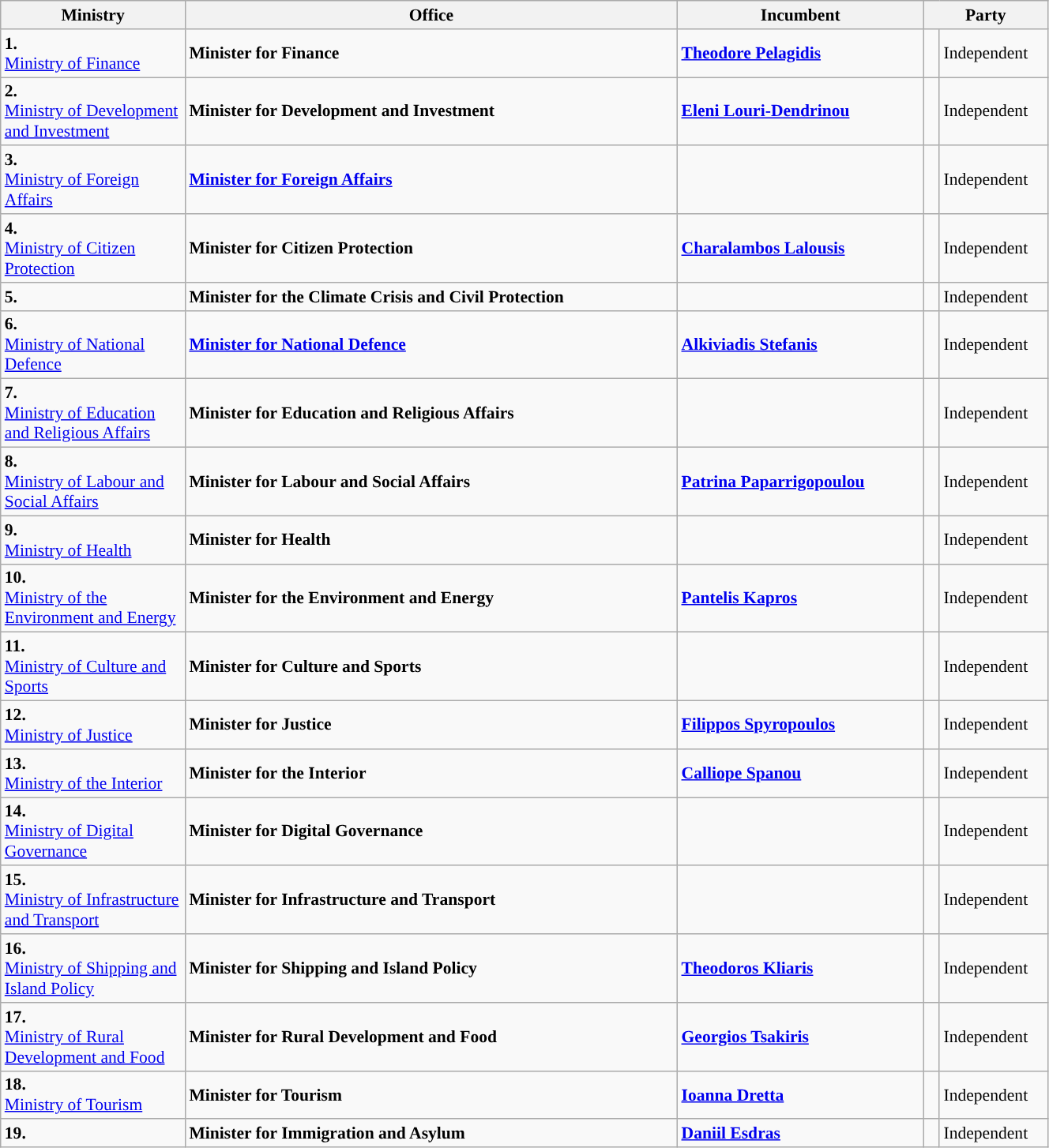<table class="wikitable" style="width: 70%; font-size: 90%;">
<tr>
<th width="15%">Ministry</th>
<th width="40%">Office</th>
<th width="20%">Incumbent</th>
<th width="10%" colspan="2">Party</th>
</tr>
<tr>
<td rowspan=1><strong>1.</strong><br><a href='#'>Ministry of Finance</a></td>
<td><strong>Minister for Finance</strong></td>
<td><strong><a href='#'>Theodore Pelagidis</a></strong></td>
<td width=5px style="background-color: "></td>
<td>Independent</td>
</tr>
<tr>
<td rowspan=1><strong>2.</strong><br><a href='#'>Ministry of Development and Investment</a></td>
<td><strong>Minister for Development and Investment</strong></td>
<td><strong><a href='#'>Eleni Louri-Dendrinou</a></strong></td>
<td width=5px style="background-color: "></td>
<td>Independent</td>
</tr>
<tr>
<td rowspan=1><strong>3.</strong><br><a href='#'>Ministry of Foreign Affairs</a></td>
<td><strong><a href='#'>Minister for Foreign Affairs</a></strong></td>
<td><strong></strong></td>
<td width=5px style="background-color: "></td>
<td>Independent</td>
</tr>
<tr>
<td rowspan=1><strong>4.</strong><br><a href='#'>Ministry of Citizen Protection</a></td>
<td><strong>Minister for Citizen Protection</strong></td>
<td><strong><a href='#'>Charalambos Lalousis</a></strong></td>
<td width=5px style="background-color: "></td>
<td>Independent</td>
</tr>
<tr>
<td rowspan=1><strong>5.</strong><br></td>
<td><strong>Minister for the Climate Crisis and Civil Protection</strong></td>
<td><strong></strong></td>
<td width=5px style="background-color: "></td>
<td>Independent</td>
</tr>
<tr>
<td rowspan=1><strong>6.</strong><br><a href='#'>Ministry of National Defence</a></td>
<td><strong><a href='#'>Minister for National Defence</a></strong></td>
<td><strong><a href='#'>Alkiviadis Stefanis</a></strong></td>
<td width=5px style="background-color: "></td>
<td>Independent</td>
</tr>
<tr>
<td rowspan=1><strong>7.</strong><br><a href='#'>Ministry of Education and Religious Affairs</a></td>
<td><strong>Minister for Education and Religious Affairs</strong></td>
<td><strong></strong></td>
<td width=5px style="background-color: "></td>
<td>Independent</td>
</tr>
<tr>
<td rowspan=1><strong>8.</strong><br><a href='#'>Ministry of Labour and Social Affairs</a></td>
<td><strong>Minister for Labour and Social Affairs</strong></td>
<td><strong><a href='#'>Patrina Paparrigopoulou</a></strong></td>
<td width=5px style="background-color: "></td>
<td>Independent</td>
</tr>
<tr>
<td rowspan=1><strong>9.</strong><br><a href='#'>Ministry of Health</a></td>
<td><strong>Minister for Health</strong></td>
<td><strong></strong></td>
<td width=5px style="background-color: "></td>
<td>Independent</td>
</tr>
<tr>
<td rowspan=1><strong>10.</strong><br><a href='#'>Ministry of the Environment and Energy</a></td>
<td><strong>Minister for the Environment and Energy</strong></td>
<td><strong><a href='#'>Pantelis Kapros</a></strong></td>
<td width=5px style="background-color: "></td>
<td>Independent</td>
</tr>
<tr>
<td rowspan=1><strong>11.</strong><br><a href='#'>Ministry of Culture and Sports</a></td>
<td><strong>Minister for Culture and Sports</strong></td>
<td><strong></strong></td>
<td width=5px style="background-color: "></td>
<td>Independent</td>
</tr>
<tr>
<td rowspan=1><strong>12.</strong><br><a href='#'>Ministry of Justice</a></td>
<td><strong>Minister for Justice</strong></td>
<td><strong><a href='#'>Filippos Spyropoulos</a></strong></td>
<td width=5px style="background-color: "></td>
<td>Independent</td>
</tr>
<tr>
<td rowspan=1><strong>13.</strong><br><a href='#'>Ministry of the Interior</a></td>
<td><strong>Minister for the Interior</strong></td>
<td><strong><a href='#'>Calliope Spanou</a></strong></td>
<td width=5px style="background-color: "></td>
<td>Independent</td>
</tr>
<tr>
<td rowspan=1><strong>14.</strong><br><a href='#'>Ministry of Digital Governance</a></td>
<td><strong>Minister for Digital Governance</strong></td>
<td><strong></strong></td>
<td width=5px style="background-color: "></td>
<td>Independent</td>
</tr>
<tr>
<td rowspan=1><strong>15.</strong><br><a href='#'>Ministry of Infrastructure and Transport</a></td>
<td><strong>Minister for Infrastructure and Transport</strong></td>
<td><strong></strong></td>
<td width=5px style="background-color: "></td>
<td>Independent</td>
</tr>
<tr>
<td rowspan=1><strong>16.</strong><br><a href='#'>Ministry of Shipping and Island Policy</a></td>
<td><strong>Minister for Shipping and Island Policy</strong></td>
<td><strong><a href='#'>Theodoros Kliaris</a></strong></td>
<td width=5px style="background-color: "></td>
<td>Independent</td>
</tr>
<tr>
<td rowspan=1><strong>17.</strong><br><a href='#'>Ministry of Rural Development and Food</a></td>
<td><strong>Minister for Rural Development and Food</strong></td>
<td><strong><a href='#'>Georgios Tsakiris</a></strong></td>
<td width=5px style="background-color: "></td>
<td>Independent</td>
</tr>
<tr>
<td rowspan=1><strong>18.</strong><br><a href='#'>Ministry of Tourism</a></td>
<td><strong>Minister for Tourism</strong></td>
<td><strong><a href='#'>Ioanna Dretta</a></strong></td>
<td width=5px style="background-color: "></td>
<td>Independent</td>
</tr>
<tr>
<td rowspan=1><strong>19.</strong><br></td>
<td><strong>Minister for Immigration and Asylum</strong></td>
<td><strong><a href='#'>Daniil Esdras</a></strong></td>
<td width=5px style="background-color: "></td>
<td>Independent</td>
</tr>
</table>
